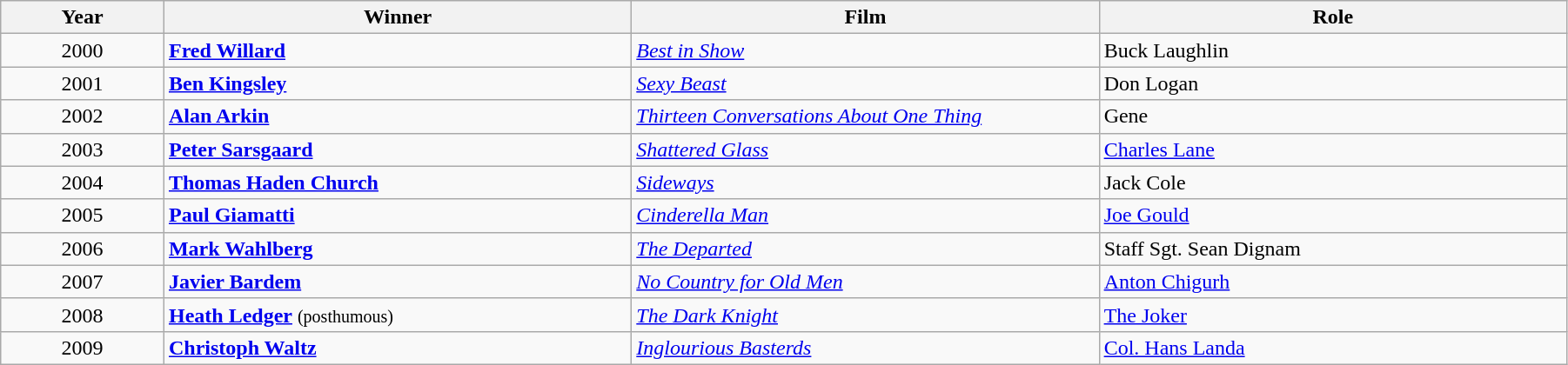<table class="wikitable" width="95%" cellpadding="5">
<tr>
<th width="100"><strong>Year</strong></th>
<th width="300"><strong>Winner</strong></th>
<th width="300"><strong>Film</strong></th>
<th width="300"><strong>Role</strong></th>
</tr>
<tr>
<td style="text-align:center;">2000</td>
<td><strong><a href='#'>Fred Willard</a></strong></td>
<td><em><a href='#'>Best in Show</a></em></td>
<td>Buck Laughlin</td>
</tr>
<tr>
<td style="text-align:center;">2001</td>
<td><strong><a href='#'>Ben Kingsley</a></strong></td>
<td><em><a href='#'>Sexy Beast</a></em></td>
<td>Don Logan</td>
</tr>
<tr>
<td style="text-align:center;">2002</td>
<td><strong><a href='#'>Alan Arkin</a></strong></td>
<td><em><a href='#'>Thirteen Conversations About One Thing</a></em></td>
<td>Gene</td>
</tr>
<tr>
<td style="text-align:center;">2003</td>
<td><strong><a href='#'>Peter Sarsgaard</a></strong></td>
<td><em><a href='#'>Shattered Glass</a></em></td>
<td><a href='#'>Charles Lane</a></td>
</tr>
<tr>
<td style="text-align:center;">2004</td>
<td><strong><a href='#'>Thomas Haden Church</a></strong></td>
<td><em><a href='#'>Sideways</a></em></td>
<td>Jack Cole</td>
</tr>
<tr>
<td style="text-align:center;">2005</td>
<td><strong><a href='#'>Paul Giamatti</a></strong></td>
<td><em><a href='#'>Cinderella Man</a></em></td>
<td><a href='#'>Joe Gould</a></td>
</tr>
<tr>
<td style="text-align:center;">2006</td>
<td><strong><a href='#'>Mark Wahlberg</a></strong></td>
<td><em><a href='#'>The Departed</a></em></td>
<td>Staff Sgt. Sean Dignam</td>
</tr>
<tr>
<td style="text-align:center;">2007</td>
<td><strong><a href='#'>Javier Bardem</a></strong></td>
<td><em><a href='#'>No Country for Old Men</a></em></td>
<td><a href='#'>Anton Chigurh</a></td>
</tr>
<tr>
<td style="text-align:center;">2008</td>
<td><strong><a href='#'>Heath Ledger</a></strong> <small>(posthumous)</small></td>
<td><em><a href='#'>The Dark Knight</a></em></td>
<td><a href='#'>The Joker</a></td>
</tr>
<tr>
<td style="text-align:center;">2009</td>
<td><strong><a href='#'>Christoph Waltz</a></strong></td>
<td><em><a href='#'>Inglourious Basterds</a></em></td>
<td><a href='#'>Col. Hans Landa</a></td>
</tr>
</table>
